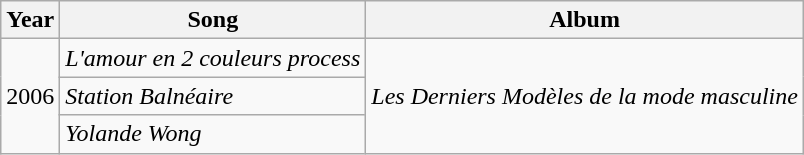<table class="wikitable">
<tr>
<th rowspan="1">Year</th>
<th rowspan="1">Song</th>
<th rowspan="1">Album</th>
</tr>
<tr>
<td rowspan="3">2006</td>
<td align="left"><em>L'amour en 2 couleurs process</em></td>
<td rowspan="3"><em>Les Derniers Modèles de la mode masculine</em></td>
</tr>
<tr>
<td><em>Station Balnéaire </em></td>
</tr>
<tr>
<td><em>Yolande Wong </em></td>
</tr>
</table>
